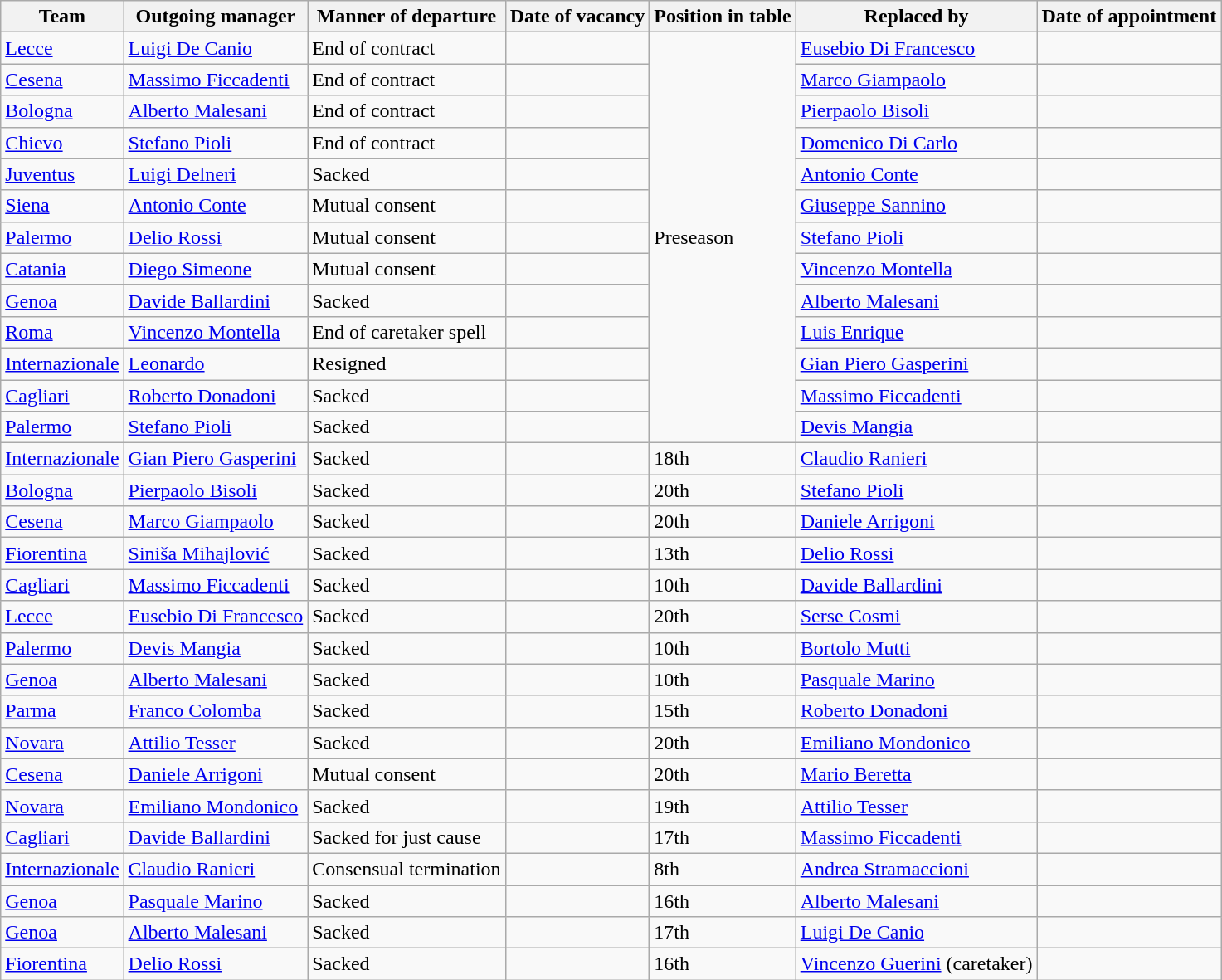<table class="wikitable sortable">
<tr>
<th>Team</th>
<th>Outgoing manager</th>
<th>Manner of departure</th>
<th>Date of vacancy</th>
<th>Position in table</th>
<th>Replaced by</th>
<th>Date of appointment</th>
</tr>
<tr>
<td><a href='#'>Lecce</a></td>
<td> <a href='#'>Luigi De Canio</a></td>
<td>End of contract</td>
<td></td>
<td rowspan=13>Preseason</td>
<td> <a href='#'>Eusebio Di Francesco</a></td>
<td></td>
</tr>
<tr>
<td><a href='#'>Cesena</a></td>
<td> <a href='#'>Massimo Ficcadenti</a></td>
<td>End of contract</td>
<td></td>
<td> <a href='#'>Marco Giampaolo</a></td>
<td></td>
</tr>
<tr>
<td><a href='#'>Bologna</a></td>
<td> <a href='#'>Alberto Malesani</a></td>
<td>End of contract</td>
<td></td>
<td> <a href='#'>Pierpaolo Bisoli</a></td>
<td></td>
</tr>
<tr>
<td><a href='#'>Chievo</a></td>
<td> <a href='#'>Stefano Pioli</a></td>
<td>End of contract</td>
<td></td>
<td> <a href='#'>Domenico Di Carlo</a></td>
<td></td>
</tr>
<tr>
<td><a href='#'>Juventus</a></td>
<td> <a href='#'>Luigi Delneri</a></td>
<td>Sacked</td>
<td></td>
<td> <a href='#'>Antonio Conte</a></td>
<td></td>
</tr>
<tr>
<td><a href='#'>Siena</a></td>
<td> <a href='#'>Antonio Conte</a></td>
<td>Mutual consent</td>
<td></td>
<td> <a href='#'>Giuseppe Sannino</a></td>
<td></td>
</tr>
<tr>
<td><a href='#'>Palermo</a></td>
<td> <a href='#'>Delio Rossi</a></td>
<td>Mutual consent</td>
<td></td>
<td> <a href='#'>Stefano Pioli</a></td>
<td></td>
</tr>
<tr>
<td><a href='#'>Catania</a></td>
<td> <a href='#'>Diego Simeone</a></td>
<td>Mutual consent</td>
<td></td>
<td> <a href='#'>Vincenzo Montella</a></td>
<td></td>
</tr>
<tr>
<td><a href='#'>Genoa</a></td>
<td> <a href='#'>Davide Ballardini</a></td>
<td>Sacked</td>
<td></td>
<td> <a href='#'>Alberto Malesani</a></td>
<td></td>
</tr>
<tr>
<td><a href='#'>Roma</a></td>
<td> <a href='#'>Vincenzo Montella</a></td>
<td>End of caretaker spell</td>
<td></td>
<td> <a href='#'>Luis Enrique</a></td>
<td></td>
</tr>
<tr>
<td><a href='#'>Internazionale</a></td>
<td> <a href='#'>Leonardo</a></td>
<td>Resigned</td>
<td></td>
<td> <a href='#'>Gian Piero Gasperini</a></td>
<td></td>
</tr>
<tr>
<td><a href='#'>Cagliari</a></td>
<td> <a href='#'>Roberto Donadoni</a></td>
<td>Sacked</td>
<td></td>
<td> <a href='#'>Massimo Ficcadenti</a></td>
<td></td>
</tr>
<tr>
<td><a href='#'>Palermo</a></td>
<td> <a href='#'>Stefano Pioli</a></td>
<td>Sacked</td>
<td></td>
<td> <a href='#'>Devis Mangia</a></td>
<td></td>
</tr>
<tr>
<td><a href='#'>Internazionale</a></td>
<td> <a href='#'>Gian Piero Gasperini</a></td>
<td>Sacked</td>
<td></td>
<td>18th</td>
<td> <a href='#'>Claudio Ranieri</a></td>
<td></td>
</tr>
<tr>
<td><a href='#'>Bologna</a></td>
<td> <a href='#'>Pierpaolo Bisoli</a></td>
<td>Sacked</td>
<td></td>
<td>20th</td>
<td> <a href='#'>Stefano Pioli</a></td>
<td></td>
</tr>
<tr>
<td><a href='#'>Cesena</a></td>
<td> <a href='#'>Marco Giampaolo</a></td>
<td>Sacked</td>
<td></td>
<td>20th</td>
<td> <a href='#'>Daniele Arrigoni</a></td>
<td></td>
</tr>
<tr>
<td><a href='#'>Fiorentina</a></td>
<td> <a href='#'>Siniša Mihajlović</a></td>
<td>Sacked</td>
<td></td>
<td>13th</td>
<td> <a href='#'>Delio Rossi</a></td>
<td></td>
</tr>
<tr>
<td><a href='#'>Cagliari</a></td>
<td> <a href='#'>Massimo Ficcadenti</a></td>
<td>Sacked</td>
<td></td>
<td>10th</td>
<td> <a href='#'>Davide Ballardini</a></td>
<td></td>
</tr>
<tr>
<td><a href='#'>Lecce</a></td>
<td> <a href='#'>Eusebio Di Francesco</a></td>
<td>Sacked</td>
<td></td>
<td>20th</td>
<td> <a href='#'>Serse Cosmi</a></td>
<td></td>
</tr>
<tr>
<td><a href='#'>Palermo</a></td>
<td> <a href='#'>Devis Mangia</a></td>
<td>Sacked</td>
<td></td>
<td>10th</td>
<td> <a href='#'>Bortolo Mutti</a></td>
<td></td>
</tr>
<tr>
<td><a href='#'>Genoa</a></td>
<td> <a href='#'>Alberto Malesani</a></td>
<td>Sacked</td>
<td></td>
<td>10th</td>
<td> <a href='#'>Pasquale Marino</a></td>
<td></td>
</tr>
<tr>
<td><a href='#'>Parma</a></td>
<td> <a href='#'>Franco Colomba</a></td>
<td>Sacked</td>
<td></td>
<td>15th</td>
<td> <a href='#'>Roberto Donadoni</a></td>
<td></td>
</tr>
<tr>
<td><a href='#'>Novara</a></td>
<td> <a href='#'>Attilio Tesser</a></td>
<td>Sacked</td>
<td></td>
<td>20th</td>
<td> <a href='#'>Emiliano Mondonico</a></td>
<td></td>
</tr>
<tr>
<td><a href='#'>Cesena</a></td>
<td> <a href='#'>Daniele Arrigoni</a></td>
<td>Mutual consent</td>
<td></td>
<td>20th</td>
<td> <a href='#'>Mario Beretta</a></td>
<td></td>
</tr>
<tr>
<td><a href='#'>Novara</a></td>
<td> <a href='#'>Emiliano Mondonico</a></td>
<td>Sacked</td>
<td></td>
<td>19th</td>
<td> <a href='#'>Attilio Tesser</a></td>
<td></td>
</tr>
<tr>
<td><a href='#'>Cagliari</a></td>
<td> <a href='#'>Davide Ballardini</a></td>
<td>Sacked for just cause</td>
<td></td>
<td>17th</td>
<td> <a href='#'>Massimo Ficcadenti</a></td>
<td></td>
</tr>
<tr>
<td><a href='#'>Internazionale</a></td>
<td> <a href='#'>Claudio Ranieri</a></td>
<td>Consensual termination</td>
<td></td>
<td>8th</td>
<td> <a href='#'>Andrea Stramaccioni</a></td>
<td></td>
</tr>
<tr>
<td><a href='#'>Genoa</a></td>
<td> <a href='#'>Pasquale Marino</a></td>
<td>Sacked</td>
<td></td>
<td>16th</td>
<td> <a href='#'>Alberto Malesani</a></td>
<td></td>
</tr>
<tr>
<td><a href='#'>Genoa</a></td>
<td> <a href='#'>Alberto Malesani</a></td>
<td>Sacked</td>
<td></td>
<td>17th</td>
<td> <a href='#'>Luigi De Canio</a></td>
<td></td>
</tr>
<tr>
<td><a href='#'>Fiorentina</a></td>
<td> <a href='#'>Delio Rossi</a></td>
<td>Sacked</td>
<td></td>
<td>16th</td>
<td> <a href='#'>Vincenzo Guerini</a> (caretaker)</td>
<td></td>
</tr>
</table>
